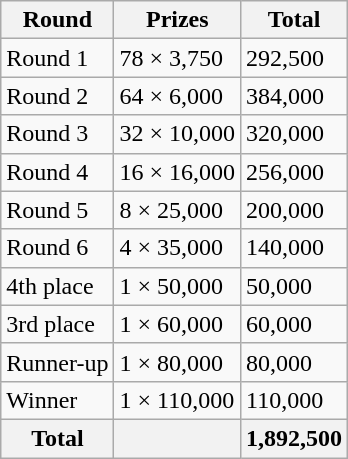<table class="wikitable">
<tr>
<th>Round</th>
<th>Prizes</th>
<th>Total</th>
</tr>
<tr>
<td>Round 1</td>
<td>78 × 3,750</td>
<td>292,500</td>
</tr>
<tr>
<td>Round 2</td>
<td>64 × 6,000</td>
<td>384,000</td>
</tr>
<tr>
<td>Round 3</td>
<td>32 × 10,000</td>
<td>320,000</td>
</tr>
<tr>
<td>Round 4</td>
<td>16 × 16,000</td>
<td>256,000</td>
</tr>
<tr>
<td>Round 5</td>
<td>8 × 25,000</td>
<td>200,000</td>
</tr>
<tr>
<td>Round 6</td>
<td>4 × 35,000</td>
<td>140,000</td>
</tr>
<tr>
<td>4th place</td>
<td>1 × 50,000</td>
<td>50,000</td>
</tr>
<tr>
<td>3rd place</td>
<td>1 × 60,000</td>
<td>60,000</td>
</tr>
<tr>
<td>Runner-up</td>
<td>1 × 80,000</td>
<td>80,000</td>
</tr>
<tr>
<td>Winner</td>
<td>1 × 110,000</td>
<td>110,000</td>
</tr>
<tr>
<th>Total</th>
<th></th>
<th>1,892,500</th>
</tr>
</table>
